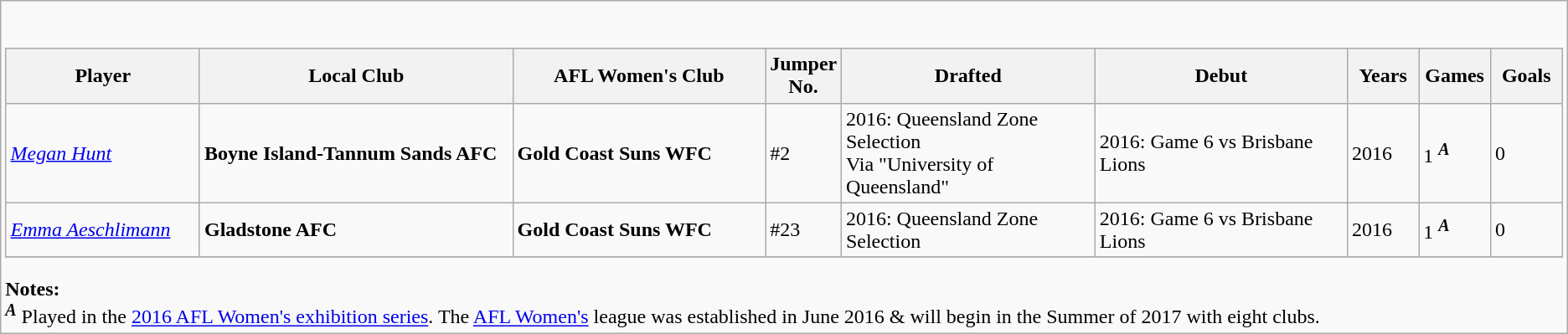<table class="wikitable collapsible collapsed">
<tr>
<td><br><table class="wikitable sortable" style="width:100%; text-align:left">
<tr>
<th width="150">Player</th>
<th width="250">Local Club</th>
<th width="200">AFL Women's Club</th>
<th width="50">Jumper No.</th>
<th width="200">Drafted</th>
<th width="200">Debut</th>
<th width="50">Years</th>
<th width="50">Games</th>
<th width="50">Goals</th>
</tr>
<tr>
<td><em><a href='#'>Megan Hunt</a></em></td>
<td><strong>Boyne Island-Tannum Sands AFC</strong></td>
<td><strong>Gold Coast Suns WFC</strong></td>
<td>#2</td>
<td>2016: Queensland Zone Selection<br>Via "University of Queensland"</td>
<td>2016: Game 6 vs Brisbane Lions</td>
<td>2016</td>
<td>1 <sup><strong><em>A</em></strong></sup></td>
<td>0</td>
</tr>
<tr>
<td><em><a href='#'>Emma Aeschlimann</a></em></td>
<td><strong>Gladstone AFC</strong></td>
<td><strong>Gold Coast Suns WFC</strong></td>
<td>#23</td>
<td>2016: Queensland Zone Selection</td>
<td>2016: Game 6 vs Brisbane Lions</td>
<td>2016</td>
<td>1 <sup><strong><em>A</em></strong></sup></td>
<td>0</td>
</tr>
<tr>
</tr>
</table>
<strong>Notes:</strong>
<br><sup><strong><em>A</em></strong></sup> Played in the <a href='#'>2016 AFL Women's exhibition series</a>. The <a href='#'>AFL Women's</a> league was established in June 2016 & will begin in the Summer of 2017 with eight clubs.</td>
</tr>
</table>
